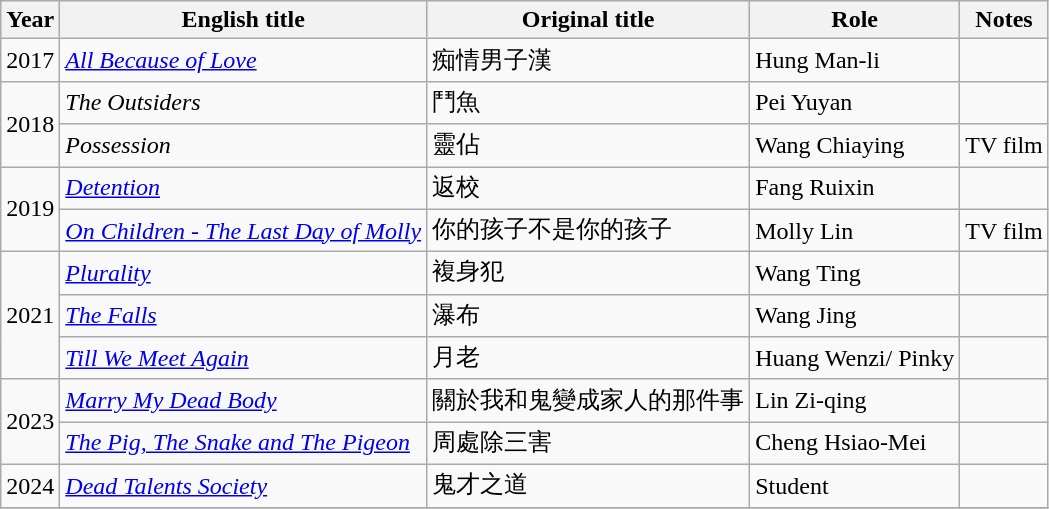<table class="wikitable sortable">
<tr>
<th>Year</th>
<th>English title</th>
<th>Original title</th>
<th>Role</th>
<th class="unsortable">Notes</th>
</tr>
<tr>
<td>2017</td>
<td><em><a href='#'>All Because of Love</a></em></td>
<td>痴情男子漢</td>
<td>Hung Man-li</td>
<td></td>
</tr>
<tr>
<td rowspan="2">2018</td>
<td><em>The Outsiders</em></td>
<td>鬥魚</td>
<td>Pei Yuyan</td>
<td></td>
</tr>
<tr>
<td><em>Possession</em></td>
<td>靈佔</td>
<td>Wang Chiaying</td>
<td>TV film</td>
</tr>
<tr>
<td rowspan="2">2019</td>
<td><em><a href='#'>Detention</a></em></td>
<td>返校</td>
<td>Fang Ruixin</td>
<td></td>
</tr>
<tr>
<td><em><a href='#'>On Children - The Last Day of Molly</a></em></td>
<td>你的孩子不是你的孩子</td>
<td>Molly Lin</td>
<td>TV film</td>
</tr>
<tr>
<td rowspan="3">2021</td>
<td><em><a href='#'>Plurality</a></em></td>
<td>複身犯</td>
<td>Wang Ting</td>
<td></td>
</tr>
<tr>
<td><em><a href='#'>The Falls</a></em></td>
<td>瀑布</td>
<td>Wang Jing</td>
<td></td>
</tr>
<tr>
<td><em><a href='#'>Till We Meet Again</a></em></td>
<td>月老</td>
<td>Huang Wenzi/ Pinky</td>
<td></td>
</tr>
<tr>
<td rowspan="2">2023</td>
<td><em><a href='#'>Marry My Dead Body</a></em></td>
<td>關於我和鬼變成家人的那件事</td>
<td>Lin Zi-qing</td>
<td></td>
</tr>
<tr>
<td><em><a href='#'>The Pig, The Snake and The Pigeon</a></em></td>
<td>周處除三害</td>
<td>Cheng Hsiao-Mei</td>
<td></td>
</tr>
<tr>
<td>2024</td>
<td><em><a href='#'>Dead Talents Society</a></em></td>
<td>鬼才之道</td>
<td>Student</td>
<td></td>
</tr>
<tr>
</tr>
</table>
